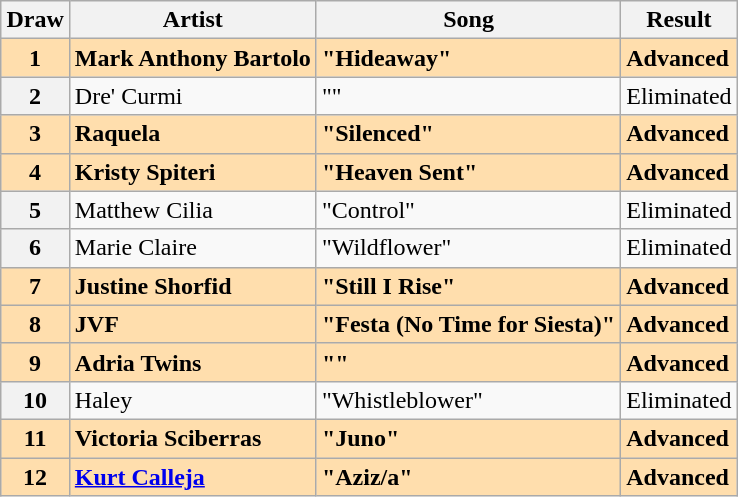<table class="sortable wikitable plainrowheaders" style="margin: 1em auto 1em auto; text-align:left;">
<tr>
<th>Draw</th>
<th>Artist</th>
<th>Song</th>
<th>Result</th>
</tr>
<tr style="font-weight:bold; background:navajowhite;">
<th scope="row" style="text-align:center; background:navajowhite;"><strong>1</strong></th>
<td>Mark Anthony Bartolo</td>
<td>"Hideaway"</td>
<td>Advanced</td>
</tr>
<tr>
<th scope="row" style="text-align:center;">2</th>
<td>Dre' Curmi</td>
<td>""</td>
<td>Eliminated</td>
</tr>
<tr style="font-weight:bold; background:navajowhite;">
<th scope="row" style="text-align:center; background:navajowhite;"><strong>3</strong></th>
<td>Raquela</td>
<td>"Silenced"</td>
<td>Advanced</td>
</tr>
<tr style="font-weight:bold; background:navajowhite;">
<th scope="row" style="text-align:center; background:navajowhite;"><strong>4</strong></th>
<td>Kristy Spiteri</td>
<td>"Heaven Sent"</td>
<td>Advanced</td>
</tr>
<tr>
<th scope="row" style="text-align:center;">5</th>
<td>Matthew Cilia</td>
<td>"Control"</td>
<td>Eliminated</td>
</tr>
<tr>
<th scope="row" style="text-align:center;">6</th>
<td>Marie Claire</td>
<td>"Wildflower"</td>
<td>Eliminated</td>
</tr>
<tr style="font-weight:bold; background:navajowhite;">
<th scope="row" style="text-align:center; background:navajowhite;"><strong>7</strong></th>
<td>Justine Shorfid</td>
<td>"Still I Rise"</td>
<td>Advanced</td>
</tr>
<tr style="font-weight:bold; background:navajowhite;">
<th scope="row" style="text-align:center; background:navajowhite;"><strong>8</strong></th>
<td>JVF</td>
<td>"Festa (No Time for Siesta)"</td>
<td>Advanced</td>
</tr>
<tr style="font-weight:bold; background:navajowhite;">
<th scope="row" style="text-align:center; background:navajowhite;"><strong>9</strong></th>
<td>Adria Twins</td>
<td>""</td>
<td>Advanced</td>
</tr>
<tr>
<th scope="row" style="text-align:center;">10</th>
<td>Haley</td>
<td>"Whistleblower"</td>
<td>Eliminated</td>
</tr>
<tr style="font-weight:bold; background:navajowhite;">
<th scope="row" style="text-align:center; background:navajowhite;"><strong>11</strong></th>
<td>Victoria Sciberras</td>
<td>"Juno"</td>
<td>Advanced</td>
</tr>
<tr style="font-weight:bold; background:navajowhite;">
<th scope="row" style="text-align:center; background:navajowhite;"><strong>12</strong></th>
<td><a href='#'>Kurt Calleja</a></td>
<td>"Aziz/a"</td>
<td>Advanced</td>
</tr>
</table>
